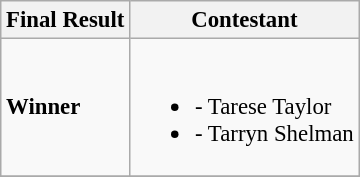<table class="wikitable sortable" style="font-size:95%;">
<tr>
<th>Final Result</th>
<th>Contestant</th>
</tr>
<tr>
<td><strong>Winner</strong></td>
<td><br><ul><li><strong></strong> - Tarese Taylor</li><li><strong></strong> - Tarryn Shelman</li></ul></td>
</tr>
<tr>
</tr>
</table>
